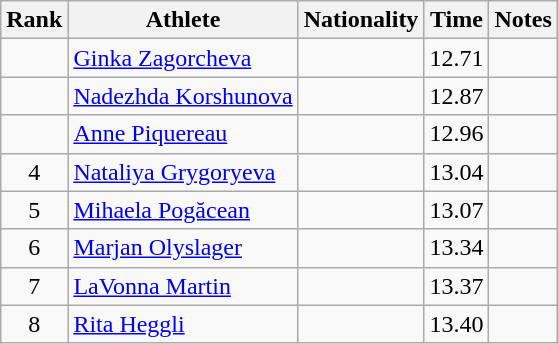<table class="wikitable sortable" style="text-align:center">
<tr>
<th>Rank</th>
<th>Athlete</th>
<th>Nationality</th>
<th>Time</th>
<th>Notes</th>
</tr>
<tr>
<td></td>
<td align=left><a href='#'>Ginka Zagorcheva</a></td>
<td align=left></td>
<td>12.71</td>
<td></td>
</tr>
<tr>
<td></td>
<td align=left><a href='#'>Nadezhda Korshunova</a></td>
<td align=left></td>
<td>12.87</td>
<td></td>
</tr>
<tr>
<td></td>
<td align=left><a href='#'>Anne Piquereau</a></td>
<td align=left></td>
<td>12.96</td>
<td></td>
</tr>
<tr>
<td>4</td>
<td align=left><a href='#'>Nataliya Grygoryeva</a></td>
<td align=left></td>
<td>13.04</td>
<td></td>
</tr>
<tr>
<td>5</td>
<td align=left><a href='#'>Mihaela Pogăcean</a></td>
<td align=left></td>
<td>13.07</td>
<td></td>
</tr>
<tr>
<td>6</td>
<td align=left><a href='#'>Marjan Olyslager</a></td>
<td align=left></td>
<td>13.34</td>
<td></td>
</tr>
<tr>
<td>7</td>
<td align=left><a href='#'>LaVonna Martin</a></td>
<td align=left></td>
<td>13.37</td>
<td></td>
</tr>
<tr>
<td>8</td>
<td align=left><a href='#'>Rita Heggli</a></td>
<td align=left></td>
<td>13.40</td>
<td></td>
</tr>
</table>
